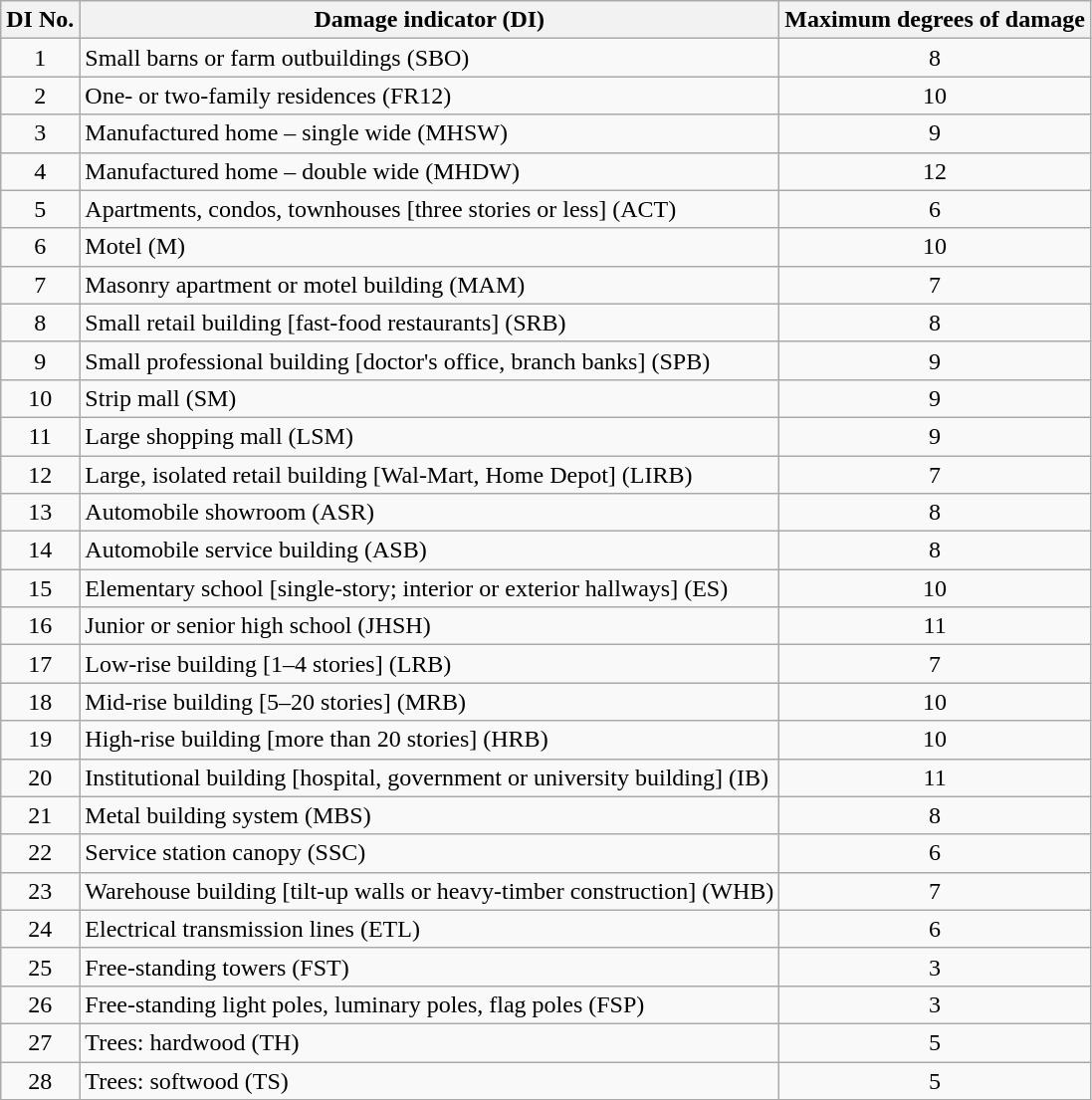<table class="wikitable sortable">
<tr>
<th>DI No.</th>
<th>Damage indicator (DI)</th>
<th>Maximum degrees of damage</th>
</tr>
<tr>
<td style="text-align:center;">1</td>
<td>Small barns or farm outbuildings (SBO)</td>
<td style="text-align:center;">8</td>
</tr>
<tr>
<td style="text-align:center;">2</td>
<td>One- or two-family residences (FR12)</td>
<td style="text-align:center;">10</td>
</tr>
<tr>
<td style="text-align:center;">3</td>
<td>Manufactured home – single wide (MHSW)</td>
<td style="text-align:center;">9</td>
</tr>
<tr>
<td style="text-align:center;">4</td>
<td>Manufactured home – double wide (MHDW)</td>
<td style="text-align:center;">12</td>
</tr>
<tr>
<td style="text-align:center;">5</td>
<td>Apartments, condos, townhouses [three stories or less] (ACT)</td>
<td style="text-align:center;">6</td>
</tr>
<tr>
<td style="text-align:center;">6</td>
<td>Motel (M)</td>
<td style="text-align:center;">10</td>
</tr>
<tr>
<td style="text-align:center;">7</td>
<td>Masonry apartment or motel building (MAM)</td>
<td style="text-align:center;">7</td>
</tr>
<tr>
<td style="text-align:center;">8</td>
<td>Small retail building [fast-food restaurants] (SRB)</td>
<td style="text-align:center;">8</td>
</tr>
<tr>
<td style="text-align:center;">9</td>
<td>Small professional building [doctor's office, branch banks] (SPB)</td>
<td style="text-align:center;">9</td>
</tr>
<tr>
<td style="text-align:center;">10</td>
<td>Strip mall (SM)</td>
<td style="text-align:center;">9</td>
</tr>
<tr>
<td style="text-align:center;">11</td>
<td>Large shopping mall (LSM)</td>
<td style="text-align:center;">9</td>
</tr>
<tr>
<td style="text-align:center;">12</td>
<td>Large, isolated retail building [Wal-Mart, Home Depot] (LIRB)</td>
<td style="text-align:center;">7</td>
</tr>
<tr>
<td style="text-align:center;">13</td>
<td>Automobile showroom (ASR)</td>
<td style="text-align:center;">8</td>
</tr>
<tr>
<td style="text-align:center;">14</td>
<td>Automobile service building (ASB)</td>
<td style="text-align:center;">8</td>
</tr>
<tr>
<td style="text-align:center;">15</td>
<td>Elementary school [single-story; interior or exterior hallways] (ES)</td>
<td style="text-align:center;">10</td>
</tr>
<tr>
<td style="text-align:center;">16</td>
<td>Junior or senior high school (JHSH)</td>
<td style="text-align:center;">11</td>
</tr>
<tr>
<td style="text-align:center;">17</td>
<td>Low-rise building [1–4 stories] (LRB)</td>
<td style="text-align:center;">7</td>
</tr>
<tr>
<td style="text-align:center;">18</td>
<td>Mid-rise building [5–20 stories] (MRB)</td>
<td style="text-align:center;">10</td>
</tr>
<tr>
<td style="text-align:center;">19</td>
<td>High-rise building [more than 20 stories] (HRB)</td>
<td style="text-align:center;">10</td>
</tr>
<tr>
<td style="text-align:center;">20</td>
<td>Institutional building [hospital, government or university building] (IB)</td>
<td style="text-align:center;">11</td>
</tr>
<tr>
<td style="text-align:center;">21</td>
<td>Metal building system (MBS)</td>
<td style="text-align:center;">8</td>
</tr>
<tr>
<td style="text-align:center;">22</td>
<td>Service station canopy (SSC)</td>
<td style="text-align:center;">6</td>
</tr>
<tr>
<td style="text-align:center;">23</td>
<td>Warehouse building [tilt-up walls or heavy-timber construction] (WHB)</td>
<td style="text-align:center;">7</td>
</tr>
<tr>
<td style="text-align:center;">24</td>
<td>Electrical transmission lines (ETL)</td>
<td style="text-align:center;">6</td>
</tr>
<tr>
<td style="text-align:center;">25</td>
<td>Free-standing towers (FST)</td>
<td style="text-align:center;">3</td>
</tr>
<tr>
<td style="text-align:center;">26</td>
<td>Free-standing light poles, luminary poles, flag poles (FSP)</td>
<td style="text-align:center;">3</td>
</tr>
<tr>
<td style="text-align:center;">27</td>
<td>Trees: hardwood (TH)</td>
<td style="text-align:center;">5</td>
</tr>
<tr>
<td style="text-align:center;">28</td>
<td>Trees: softwood (TS)</td>
<td style="text-align:center;">5</td>
</tr>
</table>
